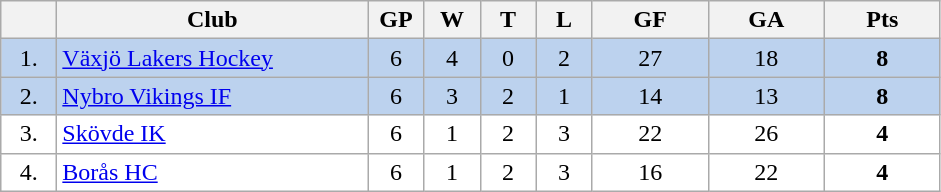<table class="wikitable">
<tr>
<th width="30"></th>
<th width="200">Club</th>
<th width="30">GP</th>
<th width="30">W</th>
<th width="30">T</th>
<th width="30">L</th>
<th width="70">GF</th>
<th width="70">GA</th>
<th width="70">Pts</th>
</tr>
<tr bgcolor="#BCD2EE" align="center">
<td>1.</td>
<td align="left"><a href='#'>Växjö Lakers Hockey</a></td>
<td>6</td>
<td>4</td>
<td>0</td>
<td>2</td>
<td>27</td>
<td>18</td>
<td><strong>8</strong></td>
</tr>
<tr bgcolor="#BCD2EE" align="center">
<td>2.</td>
<td align="left"><a href='#'>Nybro Vikings IF</a></td>
<td>6</td>
<td>3</td>
<td>2</td>
<td>1</td>
<td>14</td>
<td>13</td>
<td><strong>8</strong></td>
</tr>
<tr bgcolor="#FFFFFF" align="center">
<td>3.</td>
<td align="left"><a href='#'>Skövde IK</a></td>
<td>6</td>
<td>1</td>
<td>2</td>
<td>3</td>
<td>22</td>
<td>26</td>
<td><strong>4</strong></td>
</tr>
<tr bgcolor="#FFFFFF" align="center">
<td>4.</td>
<td align="left"><a href='#'>Borås HC</a></td>
<td>6</td>
<td>1</td>
<td>2</td>
<td>3</td>
<td>16</td>
<td>22</td>
<td><strong>4</strong></td>
</tr>
</table>
